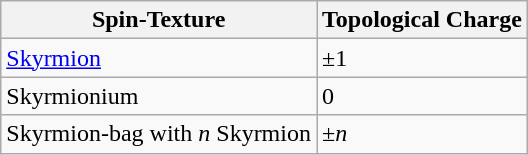<table class="wikitable">
<tr>
<th>Spin-Texture</th>
<th>Topological Charge</th>
</tr>
<tr>
<td><a href='#'>Skyrmion</a></td>
<td>±1</td>
</tr>
<tr>
<td>Skyrmionium</td>
<td>0</td>
</tr>
<tr>
<td>Skyrmion-bag with <em>n</em> Skyrmion</td>
<td>±<em>n</em></td>
</tr>
</table>
